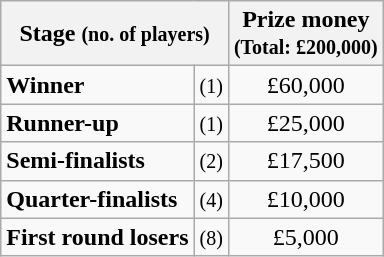<table class="wikitable">
<tr>
<th colspan="2">Stage <small>(no. of players)</small></th>
<th>Prize money<br><small>(Total: £200,000)</small></th>
</tr>
<tr>
<td><strong>Winner</strong></td>
<td align="center"><small>(1)</small></td>
<td align="center">£60,000</td>
</tr>
<tr>
<td><strong>Runner-up</strong></td>
<td align="center"><small>(1)</small></td>
<td align="center">£25,000</td>
</tr>
<tr>
<td><strong>Semi-finalists</strong></td>
<td align="center"><small>(2)</small></td>
<td align="center">£17,500</td>
</tr>
<tr>
<td><strong>Quarter-finalists</strong></td>
<td align="center"><small>(4)</small></td>
<td align="center">£10,000</td>
</tr>
<tr>
<td><strong>First round losers</strong></td>
<td align="center"><small>(8)</small></td>
<td align="center">£5,000</td>
</tr>
</table>
